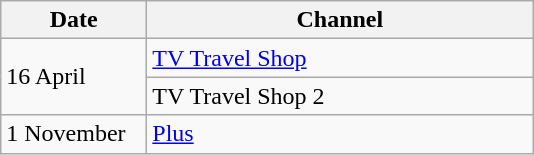<table class="wikitable">
<tr>
<th width=90>Date</th>
<th width=250>Channel</th>
</tr>
<tr>
<td rowspan=2>16 April</td>
<td><a href='#'>TV Travel Shop</a></td>
</tr>
<tr>
<td>TV Travel Shop 2</td>
</tr>
<tr>
<td>1 November</td>
<td><a href='#'>Plus</a></td>
</tr>
</table>
